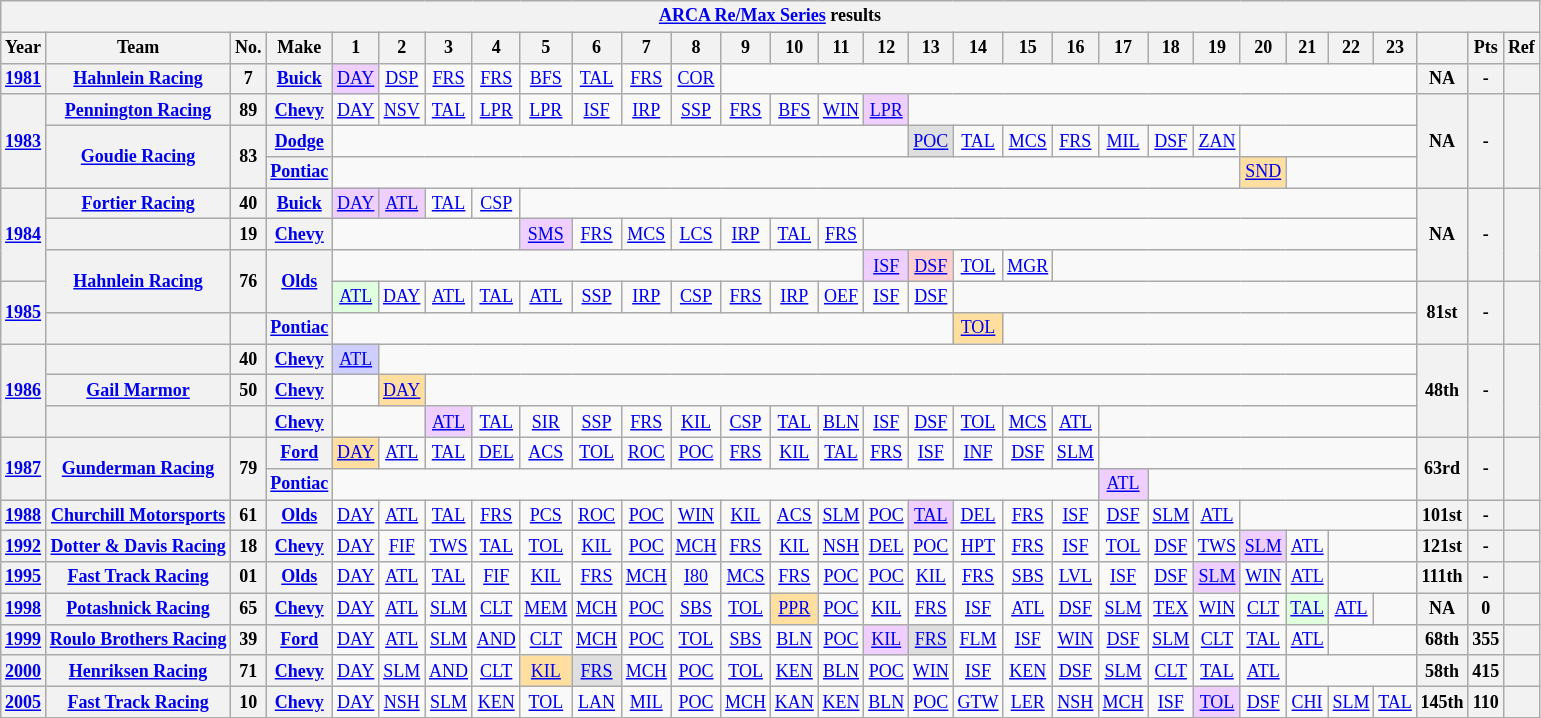<table class="wikitable" style="text-align:center; font-size:75%">
<tr>
<th colspan=45><a href='#'>ARCA Re/Max Series</a> results</th>
</tr>
<tr>
<th>Year</th>
<th>Team</th>
<th>No.</th>
<th>Make</th>
<th>1</th>
<th>2</th>
<th>3</th>
<th>4</th>
<th>5</th>
<th>6</th>
<th>7</th>
<th>8</th>
<th>9</th>
<th>10</th>
<th>11</th>
<th>12</th>
<th>13</th>
<th>14</th>
<th>15</th>
<th>16</th>
<th>17</th>
<th>18</th>
<th>19</th>
<th>20</th>
<th>21</th>
<th>22</th>
<th>23</th>
<th></th>
<th>Pts</th>
<th>Ref</th>
</tr>
<tr>
<th><a href='#'>1981</a></th>
<th><a href='#'>Hahnlein Racing</a></th>
<th>7</th>
<th><a href='#'>Buick</a></th>
<td style="background:#EFCFFF;"><a href='#'>DAY</a><br></td>
<td><a href='#'>DSP</a></td>
<td><a href='#'>FRS</a></td>
<td><a href='#'>FRS</a></td>
<td><a href='#'>BFS</a></td>
<td><a href='#'>TAL</a></td>
<td><a href='#'>FRS</a></td>
<td><a href='#'>COR</a></td>
<td colspan=15></td>
<th>NA</th>
<th>-</th>
<th></th>
</tr>
<tr>
<th rowspan=3><a href='#'>1983</a></th>
<th><a href='#'>Pennington Racing</a></th>
<th>89</th>
<th><a href='#'>Chevy</a></th>
<td><a href='#'>DAY</a></td>
<td><a href='#'>NSV</a></td>
<td><a href='#'>TAL</a></td>
<td><a href='#'>LPR</a></td>
<td><a href='#'>LPR</a></td>
<td><a href='#'>ISF</a></td>
<td><a href='#'>IRP</a></td>
<td><a href='#'>SSP</a></td>
<td><a href='#'>FRS</a></td>
<td><a href='#'>BFS</a></td>
<td><a href='#'>WIN</a></td>
<td style="background:#EFCFFF;"><a href='#'>LPR</a><br></td>
<td colspan=11></td>
<th rowspan=3>NA</th>
<th rowspan=3>-</th>
<th rowspan=3></th>
</tr>
<tr>
<th rowspan=2><a href='#'>Goudie Racing</a></th>
<th rowspan=2>83</th>
<th><a href='#'>Dodge</a></th>
<td colspan=12></td>
<td style="background:#DFDFDF;"><a href='#'>POC</a><br></td>
<td><a href='#'>TAL</a></td>
<td><a href='#'>MCS</a></td>
<td><a href='#'>FRS</a></td>
<td><a href='#'>MIL</a></td>
<td><a href='#'>DSF</a></td>
<td><a href='#'>ZAN</a></td>
<td colspan=4></td>
</tr>
<tr>
<th><a href='#'>Pontiac</a></th>
<td colspan=19></td>
<td style="background:#FFDF9F;"><a href='#'>SND</a><br></td>
<td colspan=3></td>
</tr>
<tr>
<th rowspan=3><a href='#'>1984</a></th>
<th><a href='#'>Fortier Racing</a></th>
<th>40</th>
<th><a href='#'>Buick</a></th>
<td style="background:#EFCFFF;"><a href='#'>DAY</a><br></td>
<td style="background:#EFCFFF;"><a href='#'>ATL</a><br></td>
<td><a href='#'>TAL</a></td>
<td><a href='#'>CSP</a></td>
<td colspan=19></td>
<th rowspan=3>NA</th>
<th rowspan=3>-</th>
<th rowspan=3></th>
</tr>
<tr>
<th></th>
<th>19</th>
<th><a href='#'>Chevy</a></th>
<td colspan=4></td>
<td style="background:#EFCFFF;"><a href='#'>SMS</a><br></td>
<td><a href='#'>FRS</a></td>
<td><a href='#'>MCS</a></td>
<td><a href='#'>LCS</a></td>
<td><a href='#'>IRP</a></td>
<td><a href='#'>TAL</a></td>
<td><a href='#'>FRS</a></td>
<td colspan=12></td>
</tr>
<tr>
<th rowspan=2><a href='#'>Hahnlein Racing</a></th>
<th rowspan=2>76</th>
<th rowspan=2><a href='#'>Olds</a></th>
<td colspan=11></td>
<td style="background:#EFCFFF;"><a href='#'>ISF</a><br></td>
<td style="background:#FFCFCF;"><a href='#'>DSF</a><br></td>
<td><a href='#'>TOL</a></td>
<td><a href='#'>MGR</a></td>
<td colspan=8></td>
</tr>
<tr>
<th rowspan=2><a href='#'>1985</a></th>
<td style="background:#DFFFDF;"><a href='#'>ATL</a><br></td>
<td><a href='#'>DAY</a></td>
<td><a href='#'>ATL</a></td>
<td><a href='#'>TAL</a></td>
<td><a href='#'>ATL</a></td>
<td><a href='#'>SSP</a></td>
<td><a href='#'>IRP</a></td>
<td><a href='#'>CSP</a></td>
<td><a href='#'>FRS</a></td>
<td><a href='#'>IRP</a></td>
<td><a href='#'>OEF</a></td>
<td><a href='#'>ISF</a></td>
<td><a href='#'>DSF</a></td>
<td colspan=10></td>
<th rowspan=2>81st</th>
<th rowspan=2>-</th>
<th rowspan=2></th>
</tr>
<tr>
<th></th>
<th></th>
<th><a href='#'>Pontiac</a></th>
<td colspan=13></td>
<td style="background:#FFDF9F;"><a href='#'>TOL</a><br></td>
<td colspan=9></td>
</tr>
<tr>
<th rowspan=3><a href='#'>1986</a></th>
<th></th>
<th>40</th>
<th><a href='#'>Chevy</a></th>
<td style="background:#CFCFFF;"><a href='#'>ATL</a><br></td>
<td colspan=22></td>
<th rowspan=3>48th</th>
<th rowspan=3>-</th>
<th rowspan=3></th>
</tr>
<tr>
<th><a href='#'>Gail Marmor</a></th>
<th>50</th>
<th><a href='#'>Chevy</a></th>
<td></td>
<td style="background:#FFDF9F;"><a href='#'>DAY</a><br></td>
<td colspan=21></td>
</tr>
<tr>
<th></th>
<th></th>
<th><a href='#'>Chevy</a></th>
<td colspan=2></td>
<td style="background:#EFCFFF;"><a href='#'>ATL</a><br></td>
<td><a href='#'>TAL</a></td>
<td><a href='#'>SIR</a></td>
<td><a href='#'>SSP</a></td>
<td><a href='#'>FRS</a></td>
<td><a href='#'>KIL</a></td>
<td><a href='#'>CSP</a></td>
<td><a href='#'>TAL</a></td>
<td><a href='#'>BLN</a></td>
<td><a href='#'>ISF</a></td>
<td><a href='#'>DSF</a></td>
<td><a href='#'>TOL</a></td>
<td><a href='#'>MCS</a></td>
<td><a href='#'>ATL</a></td>
<td colspan=7></td>
</tr>
<tr>
<th rowspan=2><a href='#'>1987</a></th>
<th rowspan=2><a href='#'>Gunderman Racing</a></th>
<th rowspan=2>79</th>
<th><a href='#'>Ford</a></th>
<td style="background:#FFDF9F;"><a href='#'>DAY</a><br></td>
<td><a href='#'>ATL</a></td>
<td><a href='#'>TAL</a></td>
<td><a href='#'>DEL</a></td>
<td><a href='#'>ACS</a></td>
<td><a href='#'>TOL</a></td>
<td><a href='#'>ROC</a></td>
<td><a href='#'>POC</a></td>
<td><a href='#'>FRS</a></td>
<td><a href='#'>KIL</a></td>
<td><a href='#'>TAL</a></td>
<td><a href='#'>FRS</a></td>
<td><a href='#'>ISF</a></td>
<td><a href='#'>INF</a></td>
<td><a href='#'>DSF</a></td>
<td><a href='#'>SLM</a></td>
<td colspan=7></td>
<th rowspan=2>63rd</th>
<th rowspan=2>-</th>
<th rowspan=2></th>
</tr>
<tr>
<th><a href='#'>Pontiac</a></th>
<td colspan=16></td>
<td style="background:#EFCFFF;"><a href='#'>ATL</a><br></td>
<td colspan=6></td>
</tr>
<tr>
<th><a href='#'>1988</a></th>
<th><a href='#'>Churchill Motorsports</a></th>
<th>61</th>
<th><a href='#'>Olds</a></th>
<td><a href='#'>DAY</a></td>
<td><a href='#'>ATL</a></td>
<td><a href='#'>TAL</a></td>
<td><a href='#'>FRS</a></td>
<td><a href='#'>PCS</a></td>
<td><a href='#'>ROC</a></td>
<td><a href='#'>POC</a></td>
<td><a href='#'>WIN</a></td>
<td><a href='#'>KIL</a></td>
<td><a href='#'>ACS</a></td>
<td><a href='#'>SLM</a></td>
<td><a href='#'>POC</a></td>
<td style="background:#EFCFFF;"><a href='#'>TAL</a><br></td>
<td><a href='#'>DEL</a></td>
<td><a href='#'>FRS</a></td>
<td><a href='#'>ISF</a></td>
<td><a href='#'>DSF</a></td>
<td><a href='#'>SLM</a></td>
<td><a href='#'>ATL</a></td>
<td colspan=4></td>
<th>101st</th>
<th>-</th>
<th></th>
</tr>
<tr>
<th><a href='#'>1992</a></th>
<th><a href='#'>Dotter & Davis Racing</a></th>
<th>18</th>
<th><a href='#'>Chevy</a></th>
<td><a href='#'>DAY</a></td>
<td><a href='#'>FIF</a></td>
<td><a href='#'>TWS</a></td>
<td><a href='#'>TAL</a></td>
<td><a href='#'>TOL</a></td>
<td><a href='#'>KIL</a></td>
<td><a href='#'>POC</a></td>
<td><a href='#'>MCH</a></td>
<td><a href='#'>FRS</a></td>
<td><a href='#'>KIL</a></td>
<td><a href='#'>NSH</a></td>
<td><a href='#'>DEL</a></td>
<td><a href='#'>POC</a></td>
<td><a href='#'>HPT</a></td>
<td><a href='#'>FRS</a></td>
<td><a href='#'>ISF</a></td>
<td><a href='#'>TOL</a></td>
<td><a href='#'>DSF</a></td>
<td><a href='#'>TWS</a></td>
<td style="background:#EFCFFF;"><a href='#'>SLM</a><br></td>
<td><a href='#'>ATL</a></td>
<td colspan=2></td>
<th>121st</th>
<th>-</th>
<th></th>
</tr>
<tr>
<th><a href='#'>1995</a></th>
<th><a href='#'>Fast Track Racing</a></th>
<th>01</th>
<th><a href='#'>Olds</a></th>
<td><a href='#'>DAY</a></td>
<td><a href='#'>ATL</a></td>
<td><a href='#'>TAL</a></td>
<td><a href='#'>FIF</a></td>
<td><a href='#'>KIL</a></td>
<td><a href='#'>FRS</a></td>
<td><a href='#'>MCH</a></td>
<td><a href='#'>I80</a></td>
<td><a href='#'>MCS</a></td>
<td><a href='#'>FRS</a></td>
<td><a href='#'>POC</a></td>
<td><a href='#'>POC</a></td>
<td><a href='#'>KIL</a></td>
<td><a href='#'>FRS</a></td>
<td><a href='#'>SBS</a></td>
<td><a href='#'>LVL</a></td>
<td><a href='#'>ISF</a></td>
<td><a href='#'>DSF</a></td>
<td style="background:#EFCFFF;"><a href='#'>SLM</a><br></td>
<td><a href='#'>WIN</a></td>
<td><a href='#'>ATL</a></td>
<td colspan=2></td>
<th>111th</th>
<th>-</th>
<th></th>
</tr>
<tr>
<th><a href='#'>1998</a></th>
<th><a href='#'>Potashnick Racing</a></th>
<th>65</th>
<th><a href='#'>Chevy</a></th>
<td><a href='#'>DAY</a></td>
<td><a href='#'>ATL</a></td>
<td><a href='#'>SLM</a></td>
<td><a href='#'>CLT</a></td>
<td><a href='#'>MEM</a></td>
<td><a href='#'>MCH</a></td>
<td><a href='#'>POC</a></td>
<td><a href='#'>SBS</a></td>
<td><a href='#'>TOL</a></td>
<td style="background:#FFDF9F;"><a href='#'>PPR</a><br></td>
<td><a href='#'>POC</a></td>
<td><a href='#'>KIL</a></td>
<td><a href='#'>FRS</a></td>
<td><a href='#'>ISF</a></td>
<td><a href='#'>ATL</a></td>
<td><a href='#'>DSF</a></td>
<td><a href='#'>SLM</a></td>
<td><a href='#'>TEX</a></td>
<td><a href='#'>WIN</a></td>
<td><a href='#'>CLT</a></td>
<td style="background:#DFFFDF;"><a href='#'>TAL</a><br></td>
<td><a href='#'>ATL</a></td>
<td></td>
<th>NA</th>
<th>0</th>
<th></th>
</tr>
<tr>
<th><a href='#'>1999</a></th>
<th><a href='#'>Roulo Brothers Racing</a></th>
<th>39</th>
<th><a href='#'>Ford</a></th>
<td><a href='#'>DAY</a></td>
<td><a href='#'>ATL</a></td>
<td><a href='#'>SLM</a></td>
<td><a href='#'>AND</a></td>
<td><a href='#'>CLT</a></td>
<td><a href='#'>MCH</a></td>
<td><a href='#'>POC</a></td>
<td><a href='#'>TOL</a></td>
<td><a href='#'>SBS</a></td>
<td><a href='#'>BLN</a></td>
<td><a href='#'>POC</a></td>
<td style="background:#EFCFFF;"><a href='#'>KIL</a><br></td>
<td style="background:#DFDFDF;"><a href='#'>FRS</a><br></td>
<td><a href='#'>FLM</a></td>
<td><a href='#'>ISF</a></td>
<td><a href='#'>WIN</a></td>
<td><a href='#'>DSF</a></td>
<td><a href='#'>SLM</a></td>
<td><a href='#'>CLT</a></td>
<td><a href='#'>TAL</a></td>
<td><a href='#'>ATL</a></td>
<td colspan=2></td>
<th>68th</th>
<th>355</th>
<th></th>
</tr>
<tr>
<th><a href='#'>2000</a></th>
<th><a href='#'>Henriksen Racing</a></th>
<th>71</th>
<th><a href='#'>Chevy</a></th>
<td><a href='#'>DAY</a></td>
<td><a href='#'>SLM</a></td>
<td><a href='#'>AND</a></td>
<td><a href='#'>CLT</a></td>
<td style="background:#FFDF9F;"><a href='#'>KIL</a><br></td>
<td style="background:#DFDFDF;"><a href='#'>FRS</a><br></td>
<td><a href='#'>MCH</a></td>
<td><a href='#'>POC</a></td>
<td><a href='#'>TOL</a></td>
<td><a href='#'>KEN</a></td>
<td><a href='#'>BLN</a></td>
<td><a href='#'>POC</a></td>
<td><a href='#'>WIN</a></td>
<td><a href='#'>ISF</a></td>
<td><a href='#'>KEN</a></td>
<td><a href='#'>DSF</a></td>
<td><a href='#'>SLM</a></td>
<td><a href='#'>CLT</a></td>
<td><a href='#'>TAL</a></td>
<td><a href='#'>ATL</a></td>
<td colspan=3></td>
<th>58th</th>
<th>415</th>
<th></th>
</tr>
<tr>
<th><a href='#'>2005</a></th>
<th><a href='#'>Fast Track Racing</a></th>
<th>10</th>
<th><a href='#'>Chevy</a></th>
<td><a href='#'>DAY</a></td>
<td><a href='#'>NSH</a></td>
<td><a href='#'>SLM</a></td>
<td><a href='#'>KEN</a></td>
<td><a href='#'>TOL</a></td>
<td><a href='#'>LAN</a></td>
<td><a href='#'>MIL</a></td>
<td><a href='#'>POC</a></td>
<td><a href='#'>MCH</a></td>
<td><a href='#'>KAN</a></td>
<td><a href='#'>KEN</a></td>
<td><a href='#'>BLN</a></td>
<td><a href='#'>POC</a></td>
<td><a href='#'>GTW</a></td>
<td><a href='#'>LER</a></td>
<td><a href='#'>NSH</a></td>
<td><a href='#'>MCH</a></td>
<td><a href='#'>ISF</a></td>
<td style="background:#EFCFFF;"><a href='#'>TOL</a><br></td>
<td><a href='#'>DSF</a></td>
<td><a href='#'>CHI</a></td>
<td><a href='#'>SLM</a></td>
<td><a href='#'>TAL</a></td>
<th>145th</th>
<th>110</th>
<th></th>
</tr>
</table>
